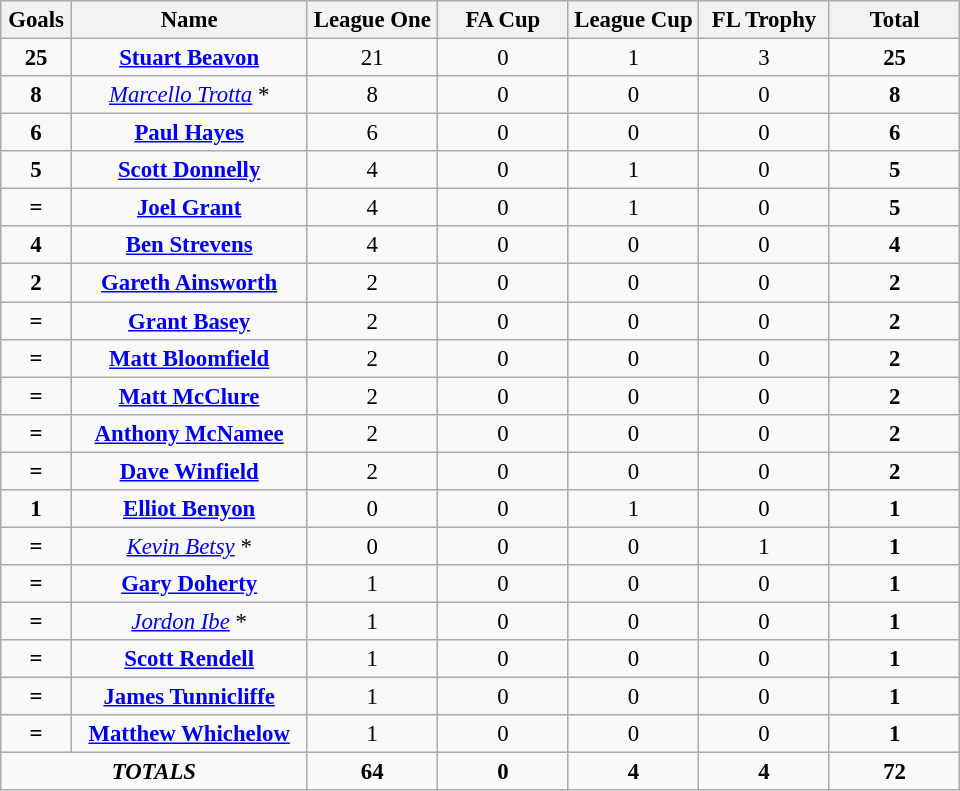<table class="wikitable" style="font-size: 95%; text-align: center;">
<tr>
<th width=40>Goals</th>
<th width=150>Name</th>
<th width=80>League One</th>
<th width=80>FA Cup</th>
<th width=80>League Cup</th>
<th width=80>FL Trophy</th>
<th width=80><strong>Total</strong></th>
</tr>
<tr>
<td><strong>25</strong></td>
<td><strong><a href='#'>Stuart Beavon</a></strong></td>
<td>21</td>
<td>0</td>
<td>1</td>
<td>3</td>
<td><strong>25</strong></td>
</tr>
<tr>
<td><strong>8</strong></td>
<td><em><a href='#'>Marcello Trotta</a></em> *</td>
<td>8</td>
<td>0</td>
<td>0</td>
<td>0</td>
<td><strong>8</strong></td>
</tr>
<tr>
<td><strong>6</strong></td>
<td><strong><a href='#'>Paul Hayes</a></strong></td>
<td>6</td>
<td>0</td>
<td>0</td>
<td>0</td>
<td><strong>6</strong></td>
</tr>
<tr>
<td><strong>5</strong></td>
<td><strong><a href='#'>Scott Donnelly</a></strong></td>
<td>4</td>
<td>0</td>
<td>1</td>
<td>0</td>
<td><strong>5</strong></td>
</tr>
<tr>
<td><strong>=</strong></td>
<td><strong><a href='#'>Joel Grant</a></strong></td>
<td>4</td>
<td>0</td>
<td>1</td>
<td>0</td>
<td><strong>5</strong></td>
</tr>
<tr>
<td><strong>4</strong></td>
<td><strong><a href='#'>Ben Strevens</a></strong></td>
<td>4</td>
<td>0</td>
<td>0</td>
<td>0</td>
<td><strong>4</strong></td>
</tr>
<tr>
<td><strong>2</strong></td>
<td><strong><a href='#'>Gareth Ainsworth</a></strong></td>
<td>2</td>
<td>0</td>
<td>0</td>
<td>0</td>
<td><strong>2</strong></td>
</tr>
<tr>
<td><strong>=</strong></td>
<td><strong><a href='#'>Grant Basey</a></strong></td>
<td>2</td>
<td>0</td>
<td>0</td>
<td>0</td>
<td><strong>2</strong></td>
</tr>
<tr>
<td><strong>=</strong></td>
<td><strong><a href='#'>Matt Bloomfield</a></strong></td>
<td>2</td>
<td>0</td>
<td>0</td>
<td>0</td>
<td><strong>2</strong></td>
</tr>
<tr>
<td><strong>=</strong></td>
<td><strong><a href='#'>Matt McClure</a></strong></td>
<td>2</td>
<td>0</td>
<td>0</td>
<td>0</td>
<td><strong>2</strong></td>
</tr>
<tr>
<td><strong>=</strong></td>
<td><strong><a href='#'>Anthony McNamee</a></strong></td>
<td>2</td>
<td>0</td>
<td>0</td>
<td>0</td>
<td><strong>2</strong></td>
</tr>
<tr>
<td><strong>=</strong></td>
<td><strong><a href='#'>Dave Winfield</a></strong></td>
<td>2</td>
<td>0</td>
<td>0</td>
<td>0</td>
<td><strong>2</strong></td>
</tr>
<tr>
<td><strong>1</strong></td>
<td><strong><a href='#'>Elliot Benyon</a></strong></td>
<td>0</td>
<td>0</td>
<td>1</td>
<td>0</td>
<td><strong>1</strong></td>
</tr>
<tr>
<td><strong>=</strong></td>
<td><em><a href='#'>Kevin Betsy</a></em> *</td>
<td>0</td>
<td>0</td>
<td>0</td>
<td>1</td>
<td><strong>1</strong></td>
</tr>
<tr>
<td><strong>=</strong></td>
<td><strong><a href='#'>Gary Doherty</a></strong></td>
<td>1</td>
<td>0</td>
<td>0</td>
<td>0</td>
<td><strong>1</strong></td>
</tr>
<tr>
<td><strong>=</strong></td>
<td><em><a href='#'>Jordon Ibe</a></em> *</td>
<td>1</td>
<td>0</td>
<td>0</td>
<td>0</td>
<td><strong>1</strong></td>
</tr>
<tr>
<td><strong>=</strong></td>
<td><strong><a href='#'>Scott Rendell</a></strong></td>
<td>1</td>
<td>0</td>
<td>0</td>
<td>0</td>
<td><strong>1</strong></td>
</tr>
<tr>
<td><strong>=</strong></td>
<td><strong><a href='#'>James Tunnicliffe</a></strong></td>
<td>1</td>
<td>0</td>
<td>0</td>
<td>0</td>
<td><strong>1</strong></td>
</tr>
<tr>
<td><strong>=</strong></td>
<td><strong><a href='#'>Matthew Whichelow</a></strong></td>
<td>1</td>
<td>0</td>
<td>0</td>
<td>0</td>
<td><strong>1</strong></td>
</tr>
<tr>
<td colspan="2"><strong><em>TOTALS</em></strong></td>
<td><strong>64</strong></td>
<td><strong>0</strong></td>
<td><strong>4</strong></td>
<td><strong>4</strong></td>
<td><strong>72</strong></td>
</tr>
</table>
